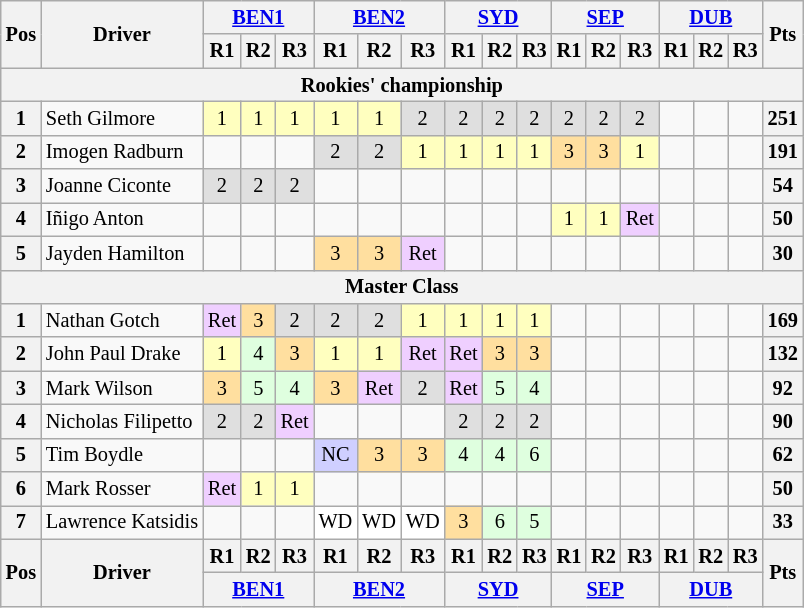<table class="wikitable" style="font-size: 85%; text-align:center">
<tr>
<th rowspan=2>Pos</th>
<th rowspan=2>Driver</th>
<th colspan=3><a href='#'>BEN1</a><br></th>
<th colspan=3><a href='#'>BEN2</a><br></th>
<th colspan=3><a href='#'>SYD</a><br></th>
<th colspan=3><a href='#'>SEP</a><br></th>
<th colspan=3><a href='#'>DUB</a><br></th>
<th rowspan=2>Pts</th>
</tr>
<tr>
<th>R1</th>
<th>R2</th>
<th>R3</th>
<th>R1</th>
<th>R2</th>
<th>R3</th>
<th>R1</th>
<th>R2</th>
<th>R3</th>
<th>R1</th>
<th>R2</th>
<th>R3</th>
<th>R1</th>
<th>R2</th>
<th>R3</th>
</tr>
<tr>
<th colspan=18>Rookies' championship</th>
</tr>
<tr>
<th>1</th>
<td style="text-align:left"> Seth Gilmore</td>
<td style="background:#ffffbf">1</td>
<td style="background:#ffffbf">1</td>
<td style="background:#ffffbf">1</td>
<td style="background:#ffffbf">1</td>
<td style="background:#ffffbf">1</td>
<td style="background:#dfdfdf">2</td>
<td style="background:#dfdfdf">2</td>
<td style="background:#dfdfdf">2</td>
<td style="background:#dfdfdf">2</td>
<td style="background:#dfdfdf">2</td>
<td style="background:#dfdfdf">2</td>
<td style="background:#dfdfdf">2</td>
<td></td>
<td></td>
<td></td>
<th>251</th>
</tr>
<tr>
<th>2</th>
<td style="text-align:left"> Imogen Radburn</td>
<td></td>
<td></td>
<td></td>
<td style="background:#dfdfdf">2</td>
<td style="background:#dfdfdf">2</td>
<td style="background:#ffffbf">1</td>
<td style="background:#ffffbf">1</td>
<td style="background:#ffffbf">1</td>
<td style="background:#ffffbf">1</td>
<td style="background:#ffdf9f">3</td>
<td style="background:#ffdf9f">3</td>
<td style="background:#ffffbf">1</td>
<td></td>
<td></td>
<td></td>
<th>191</th>
</tr>
<tr>
<th>3</th>
<td style="text-align:left"> Joanne Ciconte</td>
<td style="background:#dfdfdf">2</td>
<td style="background:#dfdfdf">2</td>
<td style="background:#dfdfdf">2</td>
<td></td>
<td></td>
<td></td>
<td></td>
<td></td>
<td></td>
<td></td>
<td></td>
<td></td>
<td></td>
<td></td>
<td></td>
<th>54</th>
</tr>
<tr>
<th>4</th>
<td style="text-align:left"> Iñigo Anton</td>
<td></td>
<td></td>
<td></td>
<td></td>
<td></td>
<td></td>
<td></td>
<td></td>
<td></td>
<td style="background:#ffffbf">1</td>
<td style="background:#ffffbf">1</td>
<td style="background:#efcfff">Ret</td>
<td></td>
<td></td>
<td></td>
<th>50</th>
</tr>
<tr>
<th>5</th>
<td style="text-align:left"> Jayden Hamilton</td>
<td></td>
<td></td>
<td></td>
<td style="background:#ffdf9f">3</td>
<td style="background:#ffdf9f">3</td>
<td style="background:#efcfff">Ret</td>
<td></td>
<td></td>
<td></td>
<td></td>
<td></td>
<td></td>
<td></td>
<td></td>
<td></td>
<th>30</th>
</tr>
<tr>
<th colspan=18>Master Class</th>
</tr>
<tr>
<th>1</th>
<td style="text-align:left"> Nathan Gotch</td>
<td style="background:#efcfff">Ret</td>
<td style="background:#ffdf9f">3</td>
<td style="background:#dfdfdf">2</td>
<td style="background:#dfdfdf">2</td>
<td style="background:#dfdfdf">2</td>
<td style="background:#ffffbf">1</td>
<td style="background:#ffffbf">1</td>
<td style="background:#ffffbf">1</td>
<td style="background:#ffffbf">1</td>
<td></td>
<td></td>
<td></td>
<td></td>
<td></td>
<td></td>
<th>169</th>
</tr>
<tr>
<th>2</th>
<td style="text-align:left"> John Paul Drake</td>
<td style="background:#ffffbf">1</td>
<td style="background:#dfffdf">4</td>
<td style="background:#ffdf9f">3</td>
<td style="background:#ffffbf">1</td>
<td style="background:#ffffbf">1</td>
<td style="background:#efcfff">Ret</td>
<td style="background:#efcfff">Ret</td>
<td style="background:#ffdf9f">3</td>
<td style="background:#ffdf9f">3</td>
<td></td>
<td></td>
<td></td>
<td></td>
<td></td>
<td></td>
<th>132</th>
</tr>
<tr>
<th>3</th>
<td style="text-align:left"> Mark Wilson</td>
<td style="background:#ffdf9f">3</td>
<td style="background:#dfffdf">5</td>
<td style="background:#dfffdf">4</td>
<td style="background:#ffdf9f">3</td>
<td style="background:#efcfff">Ret</td>
<td style="background:#dfdfdf">2</td>
<td style="background:#efcfff">Ret</td>
<td style="background:#dfffdf">5</td>
<td style="background:#dfffdf">4</td>
<td></td>
<td></td>
<td></td>
<td></td>
<td></td>
<td></td>
<th>92</th>
</tr>
<tr>
<th>4</th>
<td style="text-align:left"> Nicholas Filipetto</td>
<td style="background:#dfdfdf">2</td>
<td style="background:#dfdfdf">2</td>
<td style="background:#efcfff">Ret</td>
<td></td>
<td></td>
<td></td>
<td style="background:#dfdfdf">2</td>
<td style="background:#dfdfdf">2</td>
<td style="background:#dfdfdf">2</td>
<td></td>
<td></td>
<td></td>
<td></td>
<td></td>
<td></td>
<th>90</th>
</tr>
<tr>
<th>5</th>
<td style="text-align:left"> Tim Boydle</td>
<td></td>
<td></td>
<td></td>
<td style="background:#cfcfff">NC</td>
<td style="background:#ffdf9f">3</td>
<td style="background:#ffdf9f">3</td>
<td style="background:#dfffdf">4</td>
<td style="background:#dfffdf">4</td>
<td style="background:#dfffdf">6</td>
<td></td>
<td></td>
<td></td>
<td></td>
<td></td>
<td></td>
<th>62</th>
</tr>
<tr>
<th>6</th>
<td style="text-align:left"> Mark Rosser</td>
<td style="background:#efcfff">Ret</td>
<td style="background:#ffffbf">1</td>
<td style="background:#ffffbf">1</td>
<td></td>
<td></td>
<td></td>
<td></td>
<td></td>
<td></td>
<td></td>
<td></td>
<td></td>
<td></td>
<td></td>
<td></td>
<th>50</th>
</tr>
<tr>
<th>7</th>
<td style="text-align:left"> Lawrence Katsidis</td>
<td></td>
<td></td>
<td></td>
<td style="background:#ffffff">WD</td>
<td style="background:#ffffff">WD</td>
<td style="background:#ffffff">WD</td>
<td style="background:#ffdf9f">3</td>
<td style="background:#dfffdf">6</td>
<td style="background:#dfffdf">5</td>
<td></td>
<td></td>
<td></td>
<td></td>
<td></td>
<td></td>
<th>33</th>
</tr>
<tr>
<th rowspan=2>Pos</th>
<th rowspan=2>Driver</th>
<th>R1</th>
<th>R2</th>
<th>R3</th>
<th>R1</th>
<th>R2</th>
<th>R3</th>
<th>R1</th>
<th>R2</th>
<th>R3</th>
<th>R1</th>
<th>R2</th>
<th>R3</th>
<th>R1</th>
<th>R2</th>
<th>R3</th>
<th rowspan=2>Pts</th>
</tr>
<tr>
<th colspan=3><a href='#'>BEN1</a><br></th>
<th colspan=3><a href='#'>BEN2</a><br></th>
<th colspan=3><a href='#'>SYD</a><br></th>
<th colspan=3><a href='#'>SEP</a><br></th>
<th colspan=3><a href='#'>DUB</a><br></th>
</tr>
</table>
